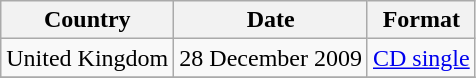<table class="wikitable">
<tr>
<th>Country</th>
<th>Date</th>
<th>Format</th>
</tr>
<tr>
<td rowspan="1">United Kingdom</td>
<td>28 December 2009</td>
<td><a href='#'>CD single</a></td>
</tr>
<tr>
</tr>
</table>
